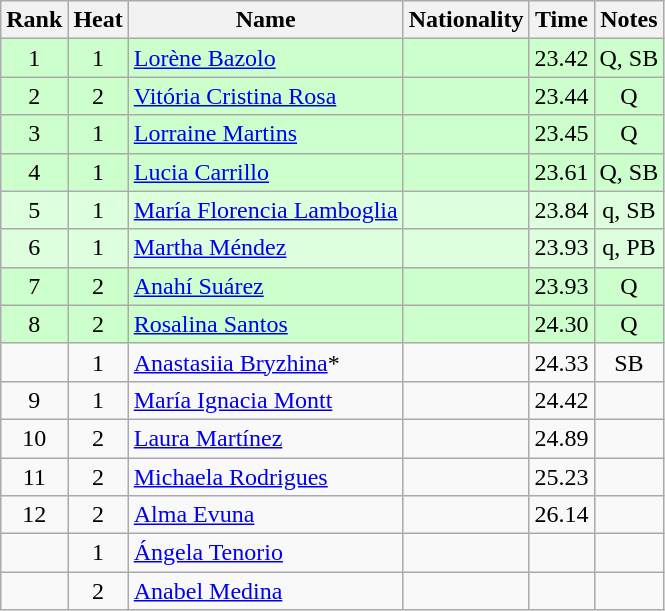<table class="wikitable sortable" style="text-align:center">
<tr>
<th>Rank</th>
<th>Heat</th>
<th>Name</th>
<th>Nationality</th>
<th>Time</th>
<th>Notes</th>
</tr>
<tr bgcolor=ccffcc>
<td>1</td>
<td>1</td>
<td align=left><a href='#'>Lorène Bazolo</a></td>
<td align=left></td>
<td>23.42</td>
<td>Q, SB</td>
</tr>
<tr bgcolor=ccffcc>
<td>2</td>
<td>2</td>
<td align=left><a href='#'>Vitória Cristina Rosa</a></td>
<td align=left></td>
<td>23.44</td>
<td>Q</td>
</tr>
<tr bgcolor=ccffcc>
<td>3</td>
<td>1</td>
<td align=left><a href='#'>Lorraine Martins</a></td>
<td align=left></td>
<td>23.45</td>
<td>Q</td>
</tr>
<tr bgcolor=ccffcc>
<td>4</td>
<td>1</td>
<td align=left><a href='#'>Lucia Carrillo</a></td>
<td align=left></td>
<td>23.61</td>
<td>Q, SB</td>
</tr>
<tr bgcolor=ddffdd>
<td>5</td>
<td>1</td>
<td align=left><a href='#'>María Florencia Lamboglia</a></td>
<td align=left></td>
<td>23.84</td>
<td>q, SB</td>
</tr>
<tr bgcolor=ddffdd>
<td>6</td>
<td>1</td>
<td align=left><a href='#'>Martha Méndez</a></td>
<td align=left></td>
<td>23.93</td>
<td>q, PB</td>
</tr>
<tr bgcolor=ccffcc>
<td>7</td>
<td>2</td>
<td align=left><a href='#'>Anahí Suárez</a></td>
<td align=left></td>
<td>23.93</td>
<td>Q</td>
</tr>
<tr bgcolor=ccffcc>
<td>8</td>
<td>2</td>
<td align=left><a href='#'>Rosalina Santos</a></td>
<td align=left></td>
<td>24.30</td>
<td>Q</td>
</tr>
<tr>
<td></td>
<td>1</td>
<td align=left><a href='#'>Anastasiia Bryzhina</a>*</td>
<td align=left></td>
<td>24.33</td>
<td>SB</td>
</tr>
<tr>
<td>9</td>
<td>1</td>
<td align=left><a href='#'>María Ignacia Montt</a></td>
<td align=left></td>
<td>24.42</td>
<td></td>
</tr>
<tr>
<td>10</td>
<td>2</td>
<td align=left><a href='#'>Laura Martínez</a></td>
<td align=left></td>
<td>24.89</td>
<td></td>
</tr>
<tr>
<td>11</td>
<td>2</td>
<td align=left><a href='#'>Michaela Rodrigues</a></td>
<td align=left></td>
<td>25.23</td>
<td></td>
</tr>
<tr>
<td>12</td>
<td>2</td>
<td align=left><a href='#'>Alma Evuna</a></td>
<td align=left></td>
<td>26.14</td>
<td></td>
</tr>
<tr>
<td></td>
<td>1</td>
<td align=left><a href='#'>Ángela Tenorio</a></td>
<td align=left></td>
<td></td>
<td></td>
</tr>
<tr>
<td></td>
<td>2</td>
<td align=left><a href='#'>Anabel Medina</a></td>
<td align=left></td>
<td></td>
<td></td>
</tr>
</table>
